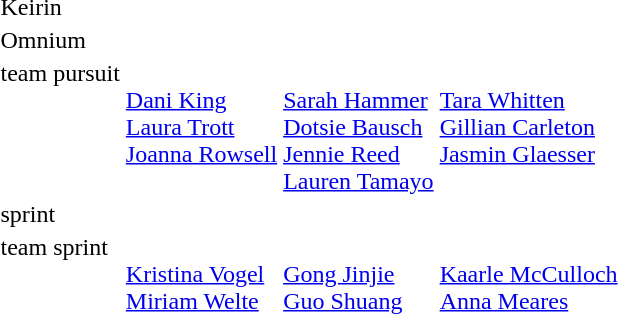<table>
<tr>
<td>Keirin<br></td>
<td></td>
<td></td>
<td></td>
</tr>
<tr>
<td>Omnium<br></td>
<td></td>
<td></td>
<td></td>
</tr>
<tr valign="top">
<td>team pursuit<br></td>
<td><br><a href='#'>Dani King</a><br><a href='#'>Laura Trott</a><br><a href='#'>Joanna Rowsell</a><br> </td>
<td><br><a href='#'>Sarah Hammer</a><br><a href='#'>Dotsie Bausch</a><br><a href='#'>Jennie Reed</a><br><a href='#'>Lauren Tamayo</a></td>
<td><br><a href='#'>Tara Whitten</a><br><a href='#'>Gillian Carleton</a><br><a href='#'>Jasmin Glaesser</a><br> </td>
</tr>
<tr>
<td>sprint<br></td>
<td></td>
<td></td>
<td></td>
</tr>
<tr valign="top">
<td>team sprint<br></td>
<td><br><a href='#'>Kristina Vogel</a><br><a href='#'>Miriam Welte</a></td>
<td><br><a href='#'>Gong Jinjie</a><br><a href='#'>Guo Shuang</a></td>
<td><br><a href='#'>Kaarle McCulloch</a><br><a href='#'>Anna Meares</a></td>
</tr>
<tr>
</tr>
</table>
